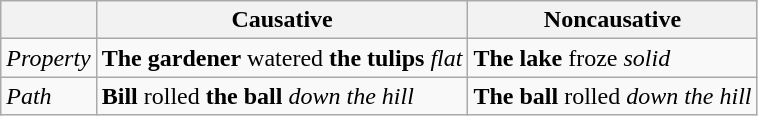<table class="wikitable">
<tr>
<th></th>
<th>Causative</th>
<th>Noncausative</th>
</tr>
<tr>
<td><em>Property</em></td>
<td><strong>The gardener</strong> watered <strong>the tulips</strong> <em>flat</em></td>
<td><strong>The lake</strong> froze <em>solid</em></td>
</tr>
<tr>
<td><em>Path</em></td>
<td><strong>Bill</strong> rolled <strong>the ball</strong> <em>down the hill</em></td>
<td><strong>The ball</strong> rolled <em>down the hill</em></td>
</tr>
</table>
